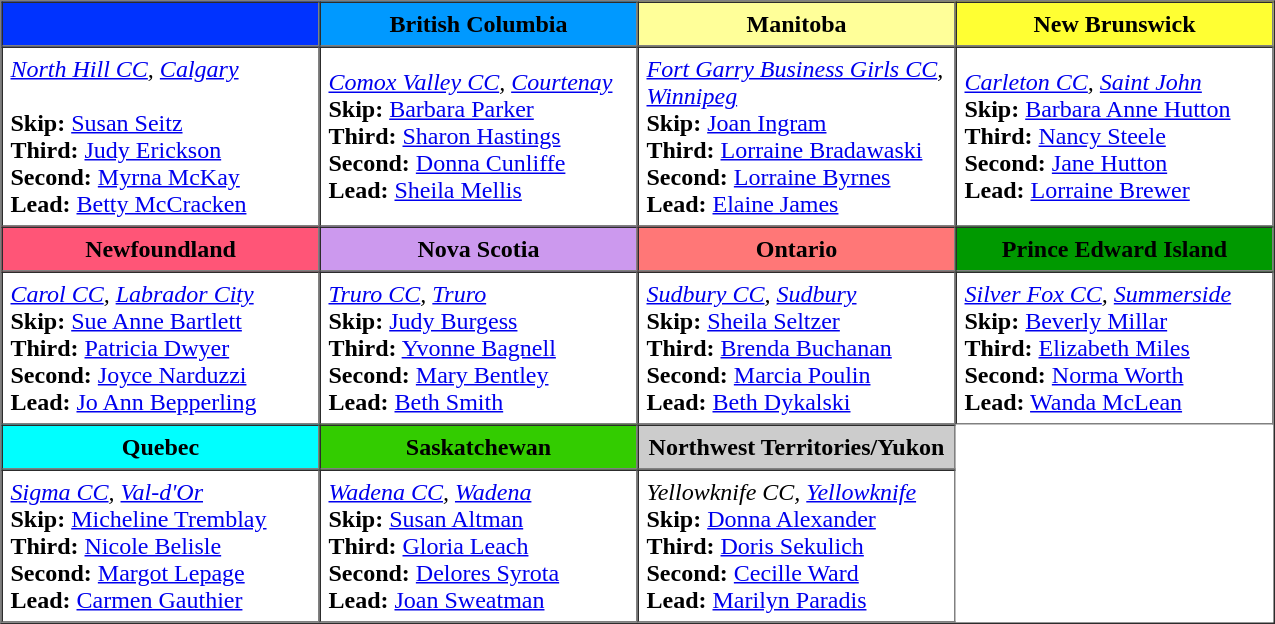<table border=1 cellpadding=5 cellspacing=0>
<tr>
<th bgcolor="#0033ff" width="200"></th>
<th bgcolor="#0099ff" width="200">British Columbia</th>
<th bgcolor="#ffff99" width="200">Manitoba</th>
<th bgcolor="#ffff33" width="200">New Brunswick</th>
</tr>
<tr align=center>
<td align=left><em><a href='#'>North Hill CC</a>, <a href='#'>Calgary</a></em><br><br><strong>Skip:</strong>  <a href='#'>Susan Seitz</a><br>
<strong>Third:</strong>  <a href='#'>Judy Erickson</a><br>
<strong>Second:</strong>  <a href='#'>Myrna McKay</a><br>
<strong>Lead:</strong> <a href='#'>Betty McCracken</a><br></td>
<td align=left><em><a href='#'>Comox Valley CC</a>, <a href='#'>Courtenay</a></em><br><strong>Skip:</strong>  <a href='#'>Barbara Parker</a><br>
<strong>Third:</strong> <a href='#'>Sharon Hastings</a><br>
<strong>Second:</strong> <a href='#'>Donna Cunliffe</a><br>
<strong>Lead:</strong> <a href='#'>Sheila Mellis</a><br></td>
<td align=left><em><a href='#'>Fort Garry Business Girls CC</a>, <a href='#'>Winnipeg</a></em><br><strong>Skip:</strong>  <a href='#'>Joan Ingram</a><br>
<strong>Third:</strong> <a href='#'>Lorraine Bradawaski</a><br>
<strong>Second:</strong> <a href='#'>Lorraine Byrnes</a><br>
<strong>Lead:</strong> <a href='#'>Elaine James</a><br></td>
<td align=left><em><a href='#'>Carleton CC</a>, <a href='#'>Saint John</a></em><br><strong>Skip:</strong>  <a href='#'>Barbara Anne Hutton</a><br>
<strong>Third:</strong> <a href='#'>Nancy Steele</a><br>
<strong>Second:</strong> <a href='#'>Jane Hutton</a><br>
<strong>Lead:</strong> <a href='#'>Lorraine Brewer</a><br></td>
</tr>
<tr border=1 cellpadding=5 cellspacing=0>
<th bgcolor="#ff5577" width="200">Newfoundland</th>
<th bgcolor="#cc99ee" width="200">Nova Scotia</th>
<th bgcolor="#ff7777" width="200">Ontario</th>
<th bgcolor="#009900" width="200">Prince Edward Island</th>
</tr>
<tr align=center>
<td align=left><em><a href='#'>Carol CC</a>, <a href='#'>Labrador City</a></em><br><strong>Skip:</strong>  <a href='#'>Sue Anne Bartlett</a> <br>
<strong>Third:</strong> <a href='#'>Patricia Dwyer</a><br>
<strong>Second:</strong> <a href='#'>Joyce Narduzzi</a><br>
<strong>Lead:</strong> <a href='#'>Jo Ann Bepperling</a><br></td>
<td align=left><em><a href='#'>Truro CC</a>, <a href='#'>Truro</a></em><br><strong>Skip:</strong>  <a href='#'>Judy Burgess</a><br>
<strong>Third:</strong> <a href='#'>Yvonne Bagnell</a><br>
<strong>Second:</strong> <a href='#'>Mary Bentley</a><br>
<strong>Lead:</strong> <a href='#'>Beth Smith</a><br></td>
<td align=left><em><a href='#'>Sudbury CC</a>, <a href='#'>Sudbury</a></em><br><strong>Skip:</strong>  <a href='#'>Sheila Seltzer</a><br>
<strong>Third:</strong> <a href='#'>Brenda Buchanan</a><br>
<strong>Second:</strong> <a href='#'>Marcia Poulin</a><br>
<strong>Lead:</strong> <a href='#'>Beth Dykalski</a><br></td>
<td align=left><em><a href='#'>Silver Fox CC</a>, <a href='#'>Summerside</a></em><br><strong>Skip:</strong>  <a href='#'>Beverly Millar</a><br>
<strong>Third:</strong> <a href='#'>Elizabeth Miles</a><br>
<strong>Second:</strong> <a href='#'>Norma Worth</a><br>
<strong>Lead:</strong> <a href='#'>Wanda McLean</a><br></td>
</tr>
<tr border=1 cellpadding=5 cellspacing=0>
<th bgcolor="#00ffff" width="200">Quebec</th>
<th bgcolor="#33cc00" width="200">Saskatchewan</th>
<th bgcolor="#cccccc" width="200">Northwest Territories/Yukon</th>
</tr>
<tr align=center>
<td align=left><em><a href='#'>Sigma CC</a>, <a href='#'>Val-d'Or</a></em><br><strong>Skip:</strong>  <a href='#'>Micheline Tremblay</a><br>
<strong>Third:</strong> <a href='#'>Nicole Belisle</a><br>
<strong>Second:</strong> <a href='#'>Margot Lepage</a><br>
<strong>Lead:</strong> <a href='#'>Carmen Gauthier</a><br></td>
<td align=left><em><a href='#'>Wadena CC</a>, <a href='#'>Wadena</a></em><br><strong>Skip:</strong>  <a href='#'>Susan Altman</a><br>
<strong>Third:</strong> <a href='#'>Gloria Leach</a><br>
<strong>Second:</strong> <a href='#'>Delores Syrota</a><br>
<strong>Lead:</strong> <a href='#'>Joan Sweatman</a><br></td>
<td align=left><em>Yellowknife CC, <a href='#'>Yellowknife</a></em><br><strong>Skip:</strong>  <a href='#'>Donna Alexander</a><br>
<strong>Third:</strong> <a href='#'>Doris Sekulich</a><br>
<strong>Second:</strong> <a href='#'>Cecille Ward</a><br>
<strong>Lead:</strong> <a href='#'>Marilyn Paradis</a><br></td>
</tr>
</table>
